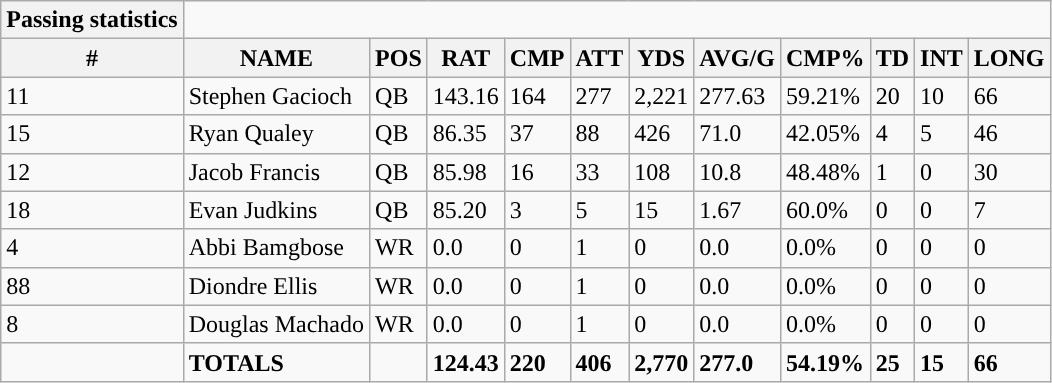<table class="wikitable">
<tr>
<th style="text-align:center; ">Passing statistics</th>
</tr>
<tr>
<th>#</th>
<th>NAME</th>
<th>POS</th>
<th>RAT</th>
<th>CMP</th>
<th>ATT</th>
<th>YDS</th>
<th>AVG/G</th>
<th>CMP%</th>
<th>TD</th>
<th>INT</th>
<th>LONG</th>
</tr>
<tr>
<td>11</td>
<td>Stephen Gacioch</td>
<td>QB</td>
<td>143.16</td>
<td>164</td>
<td>277</td>
<td>2,221</td>
<td>277.63</td>
<td>59.21%</td>
<td>20</td>
<td>10</td>
<td>66</td>
</tr>
<tr>
<td>15</td>
<td>Ryan Qualey</td>
<td>QB</td>
<td>86.35</td>
<td>37</td>
<td>88</td>
<td>426</td>
<td>71.0</td>
<td>42.05%</td>
<td>4</td>
<td>5</td>
<td>46</td>
</tr>
<tr>
<td>12</td>
<td>Jacob Francis</td>
<td>QB</td>
<td>85.98</td>
<td>16</td>
<td>33</td>
<td>108</td>
<td>10.8</td>
<td>48.48%</td>
<td>1</td>
<td>0</td>
<td>30</td>
</tr>
<tr>
<td>18</td>
<td>Evan Judkins</td>
<td>QB</td>
<td>85.20</td>
<td>3</td>
<td>5</td>
<td>15</td>
<td>1.67</td>
<td>60.0%</td>
<td>0</td>
<td>0</td>
<td>7</td>
</tr>
<tr>
<td>4</td>
<td>Abbi Bamgbose</td>
<td>WR</td>
<td>0.0</td>
<td>0</td>
<td>1</td>
<td>0</td>
<td>0.0</td>
<td>0.0%</td>
<td>0</td>
<td>0</td>
<td>0</td>
</tr>
<tr>
<td>88</td>
<td>Diondre Ellis</td>
<td>WR</td>
<td>0.0</td>
<td>0</td>
<td>1</td>
<td>0</td>
<td>0.0</td>
<td>0.0%</td>
<td>0</td>
<td>0</td>
<td>0</td>
</tr>
<tr>
<td>8</td>
<td>Douglas Machado</td>
<td>WR</td>
<td>0.0</td>
<td>0</td>
<td>1</td>
<td>0</td>
<td>0.0</td>
<td>0.0%</td>
<td>0</td>
<td>0</td>
<td>0</td>
</tr>
<tr>
<td></td>
<td><strong>TOTALS</strong></td>
<td></td>
<td><strong>124.43</strong></td>
<td><strong>220</strong></td>
<td><strong>406</strong></td>
<td><strong>2,770</strong></td>
<td><strong>277.0</strong></td>
<td><strong>54.19%</strong></td>
<td><strong>25</strong></td>
<td><strong>15</strong></td>
<td><strong>66</strong></td>
</tr>
</table>
